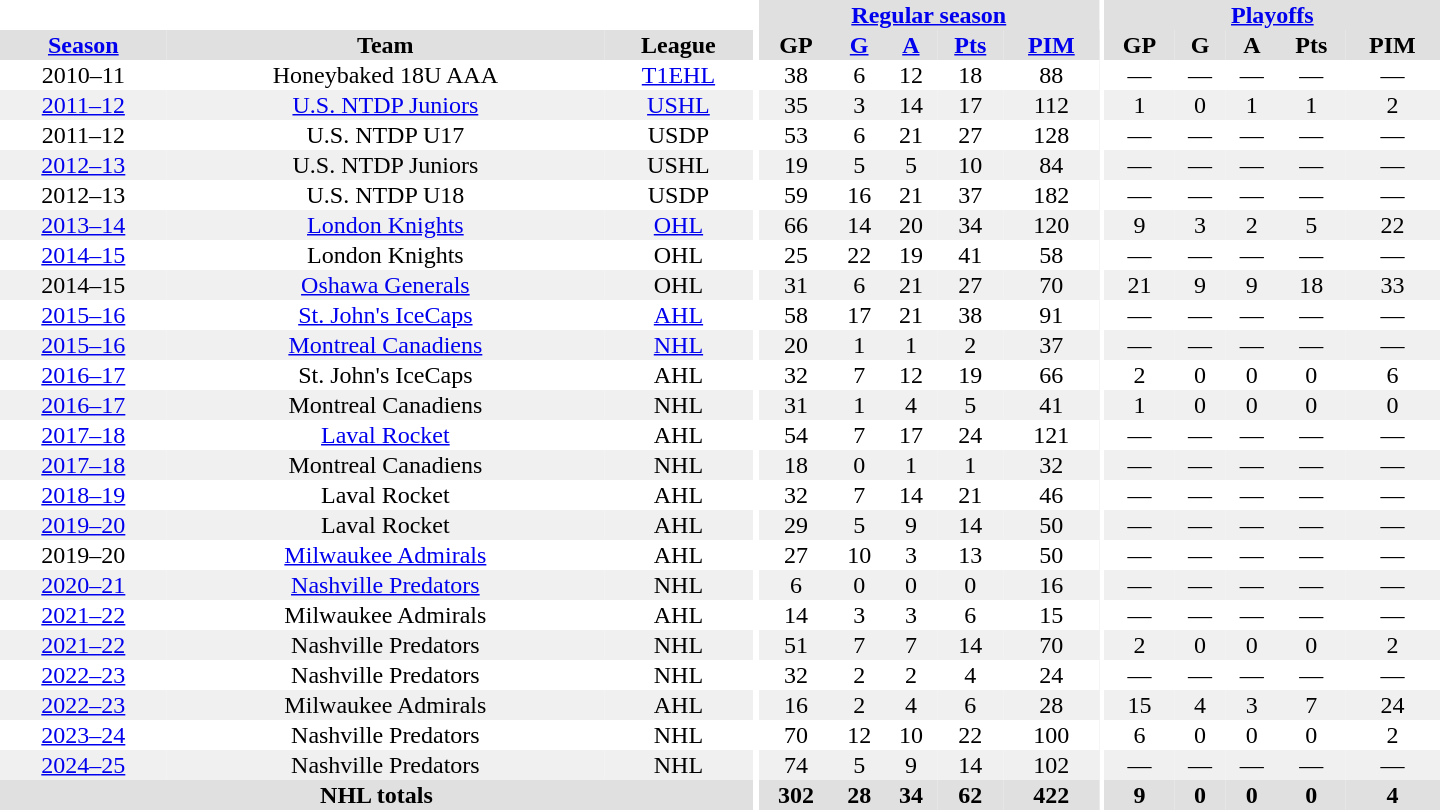<table border="0" cellpadding="1" cellspacing="0" style="text-align:center; width:60em">
<tr bgcolor="#e0e0e0">
<th colspan="3" bgcolor="#ffffff"></th>
<th rowspan="99" bgcolor="#ffffff"></th>
<th colspan="5"><a href='#'>Regular season</a></th>
<th rowspan="99" bgcolor="#ffffff"></th>
<th colspan="5"><a href='#'>Playoffs</a></th>
</tr>
<tr bgcolor="#e0e0e0">
<th><a href='#'>Season</a></th>
<th>Team</th>
<th>League</th>
<th>GP</th>
<th><a href='#'>G</a></th>
<th><a href='#'>A</a></th>
<th><a href='#'>Pts</a></th>
<th><a href='#'>PIM</a></th>
<th>GP</th>
<th>G</th>
<th>A</th>
<th>Pts</th>
<th>PIM</th>
</tr>
<tr>
<td>2010–11</td>
<td>Honeybaked 18U AAA</td>
<td><a href='#'>T1EHL</a></td>
<td>38</td>
<td>6</td>
<td>12</td>
<td>18</td>
<td>88</td>
<td>—</td>
<td>—</td>
<td>—</td>
<td>—</td>
<td>—</td>
</tr>
<tr bgcolor="#f0f0f0">
<td><a href='#'>2011–12</a></td>
<td><a href='#'>U.S. NTDP Juniors</a></td>
<td><a href='#'>USHL</a></td>
<td>35</td>
<td>3</td>
<td>14</td>
<td>17</td>
<td>112</td>
<td>1</td>
<td>0</td>
<td>1</td>
<td>1</td>
<td>2</td>
</tr>
<tr>
<td>2011–12</td>
<td>U.S. NTDP U17</td>
<td>USDP</td>
<td>53</td>
<td>6</td>
<td>21</td>
<td>27</td>
<td>128</td>
<td>—</td>
<td>—</td>
<td>—</td>
<td>—</td>
<td>—</td>
</tr>
<tr bgcolor="#f0f0f0">
<td><a href='#'>2012–13</a></td>
<td>U.S. NTDP Juniors</td>
<td>USHL</td>
<td>19</td>
<td>5</td>
<td>5</td>
<td>10</td>
<td>84</td>
<td>—</td>
<td>—</td>
<td>—</td>
<td>—</td>
<td>—</td>
</tr>
<tr>
<td>2012–13</td>
<td>U.S. NTDP U18</td>
<td>USDP</td>
<td>59</td>
<td>16</td>
<td>21</td>
<td>37</td>
<td>182</td>
<td>—</td>
<td>—</td>
<td>—</td>
<td>—</td>
<td>—</td>
</tr>
<tr bgcolor="#f0f0f0">
<td><a href='#'>2013–14</a></td>
<td><a href='#'>London Knights</a></td>
<td><a href='#'>OHL</a></td>
<td>66</td>
<td>14</td>
<td>20</td>
<td>34</td>
<td>120</td>
<td>9</td>
<td>3</td>
<td>2</td>
<td>5</td>
<td>22</td>
</tr>
<tr>
<td><a href='#'>2014–15</a></td>
<td>London Knights</td>
<td>OHL</td>
<td>25</td>
<td>22</td>
<td>19</td>
<td>41</td>
<td>58</td>
<td>—</td>
<td>—</td>
<td>—</td>
<td>—</td>
<td>—</td>
</tr>
<tr bgcolor="#f0f0f0">
<td>2014–15</td>
<td><a href='#'>Oshawa Generals</a></td>
<td>OHL</td>
<td>31</td>
<td>6</td>
<td>21</td>
<td>27</td>
<td>70</td>
<td>21</td>
<td>9</td>
<td>9</td>
<td>18</td>
<td>33</td>
</tr>
<tr>
<td><a href='#'>2015–16</a></td>
<td><a href='#'>St. John's IceCaps</a></td>
<td><a href='#'>AHL</a></td>
<td>58</td>
<td>17</td>
<td>21</td>
<td>38</td>
<td>91</td>
<td>—</td>
<td>—</td>
<td>—</td>
<td>—</td>
<td>—</td>
</tr>
<tr bgcolor="#f0f0f0">
<td><a href='#'>2015–16</a></td>
<td><a href='#'>Montreal Canadiens</a></td>
<td><a href='#'>NHL</a></td>
<td>20</td>
<td>1</td>
<td>1</td>
<td>2</td>
<td>37</td>
<td>—</td>
<td>—</td>
<td>—</td>
<td>—</td>
<td>—</td>
</tr>
<tr>
<td><a href='#'>2016–17</a></td>
<td>St. John's IceCaps</td>
<td>AHL</td>
<td>32</td>
<td>7</td>
<td>12</td>
<td>19</td>
<td>66</td>
<td>2</td>
<td>0</td>
<td>0</td>
<td>0</td>
<td>6</td>
</tr>
<tr bgcolor="#f0f0f0">
<td><a href='#'>2016–17</a></td>
<td>Montreal Canadiens</td>
<td>NHL</td>
<td>31</td>
<td>1</td>
<td>4</td>
<td>5</td>
<td>41</td>
<td>1</td>
<td>0</td>
<td>0</td>
<td>0</td>
<td>0</td>
</tr>
<tr>
<td><a href='#'>2017–18</a></td>
<td><a href='#'>Laval Rocket</a></td>
<td>AHL</td>
<td>54</td>
<td>7</td>
<td>17</td>
<td>24</td>
<td>121</td>
<td>—</td>
<td>—</td>
<td>—</td>
<td>—</td>
<td>—</td>
</tr>
<tr bgcolor="#f0f0f0">
<td><a href='#'>2017–18</a></td>
<td>Montreal Canadiens</td>
<td>NHL</td>
<td>18</td>
<td>0</td>
<td>1</td>
<td>1</td>
<td>32</td>
<td>—</td>
<td>—</td>
<td>—</td>
<td>—</td>
<td>—</td>
</tr>
<tr>
<td><a href='#'>2018–19</a></td>
<td>Laval Rocket</td>
<td>AHL</td>
<td>32</td>
<td>7</td>
<td>14</td>
<td>21</td>
<td>46</td>
<td>—</td>
<td>—</td>
<td>—</td>
<td>—</td>
<td>—</td>
</tr>
<tr bgcolor="#f0f0f0">
<td><a href='#'>2019–20</a></td>
<td>Laval Rocket</td>
<td>AHL</td>
<td>29</td>
<td>5</td>
<td>9</td>
<td>14</td>
<td>50</td>
<td>—</td>
<td>—</td>
<td>—</td>
<td>—</td>
<td>—</td>
</tr>
<tr>
<td>2019–20</td>
<td><a href='#'>Milwaukee Admirals</a></td>
<td>AHL</td>
<td>27</td>
<td>10</td>
<td>3</td>
<td>13</td>
<td>50</td>
<td>—</td>
<td>—</td>
<td>—</td>
<td>—</td>
<td>—</td>
</tr>
<tr bgcolor="#f0f0f0">
<td><a href='#'>2020–21</a></td>
<td><a href='#'>Nashville Predators</a></td>
<td>NHL</td>
<td>6</td>
<td>0</td>
<td>0</td>
<td>0</td>
<td>16</td>
<td>—</td>
<td>—</td>
<td>—</td>
<td>—</td>
<td>—</td>
</tr>
<tr>
<td><a href='#'>2021–22</a></td>
<td>Milwaukee Admirals</td>
<td>AHL</td>
<td>14</td>
<td>3</td>
<td>3</td>
<td>6</td>
<td>15</td>
<td>—</td>
<td>—</td>
<td>—</td>
<td>—</td>
<td>—</td>
</tr>
<tr bgcolor="#f0f0f0">
<td><a href='#'>2021–22</a></td>
<td>Nashville Predators</td>
<td>NHL</td>
<td>51</td>
<td>7</td>
<td>7</td>
<td>14</td>
<td>70</td>
<td>2</td>
<td>0</td>
<td>0</td>
<td>0</td>
<td>2</td>
</tr>
<tr>
<td><a href='#'>2022–23</a></td>
<td>Nashville Predators</td>
<td>NHL</td>
<td>32</td>
<td>2</td>
<td>2</td>
<td>4</td>
<td>24</td>
<td>—</td>
<td>—</td>
<td>—</td>
<td>—</td>
<td>—</td>
</tr>
<tr bgcolor="#f0f0f0">
<td><a href='#'>2022–23</a></td>
<td>Milwaukee Admirals</td>
<td>AHL</td>
<td>16</td>
<td>2</td>
<td>4</td>
<td>6</td>
<td>28</td>
<td>15</td>
<td>4</td>
<td>3</td>
<td>7</td>
<td>24</td>
</tr>
<tr>
<td><a href='#'>2023–24</a></td>
<td>Nashville Predators</td>
<td>NHL</td>
<td>70</td>
<td>12</td>
<td>10</td>
<td>22</td>
<td>100</td>
<td>6</td>
<td>0</td>
<td>0</td>
<td>0</td>
<td>2</td>
</tr>
<tr bgcolor="#f0f0f0">
<td><a href='#'>2024–25</a></td>
<td>Nashville Predators</td>
<td>NHL</td>
<td>74</td>
<td>5</td>
<td>9</td>
<td>14</td>
<td>102</td>
<td>—</td>
<td>—</td>
<td>—</td>
<td>—</td>
<td>—</td>
</tr>
<tr bgcolor="#e0e0e0">
<th colspan="3">NHL totals</th>
<th>302</th>
<th>28</th>
<th>34</th>
<th>62</th>
<th>422</th>
<th>9</th>
<th>0</th>
<th>0</th>
<th>0</th>
<th>4</th>
</tr>
</table>
